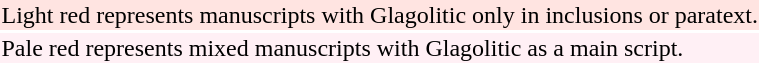<table style="background:transparent">
<tr>
<td bgcolor="MistyRose">Light red represents manuscripts with Glagolitic only in inclusions or paratext.</td>
</tr>
<tr>
<td bgcolor="LavenderBlush">Pale red represents mixed manuscripts with Glagolitic as a main script.</td>
</tr>
</table>
